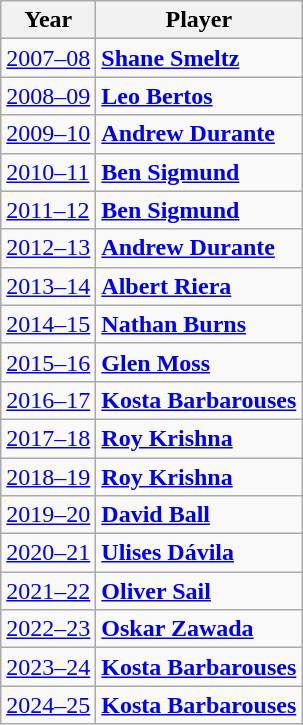<table class="wikitable" border="1">
<tr>
<th>Year</th>
<th>Player</th>
</tr>
<tr>
<td><a href='#'>2007–08</a></td>
<td style="text-align:left;"> <strong><a href='#'>Shane Smeltz</a></strong></td>
</tr>
<tr>
<td><a href='#'>2008–09</a></td>
<td style="text-align:left;"> <strong><a href='#'>Leo Bertos</a></strong></td>
</tr>
<tr>
<td><a href='#'>2009–10</a></td>
<td style="text-align:left;"> <strong><a href='#'>Andrew Durante</a></strong></td>
</tr>
<tr>
<td><a href='#'>2010–11</a></td>
<td style="text-align:left;"> <strong><a href='#'>Ben Sigmund</a></strong></td>
</tr>
<tr>
<td><a href='#'>2011–12</a></td>
<td style="text-align:left;"> <strong><a href='#'>Ben Sigmund</a></strong></td>
</tr>
<tr>
<td><a href='#'>2012–13</a></td>
<td style="text-align:left;"> <strong><a href='#'>Andrew Durante</a></strong></td>
</tr>
<tr>
<td><a href='#'>2013–14</a></td>
<td style="text-align:left;"> <strong><a href='#'>Albert Riera</a></strong></td>
</tr>
<tr>
<td><a href='#'>2014–15</a></td>
<td style="text-align:left;"> <strong><a href='#'>Nathan Burns</a></strong></td>
</tr>
<tr>
<td><a href='#'>2015–16</a></td>
<td style="text-align:left;"> <strong><a href='#'>Glen Moss</a></strong></td>
</tr>
<tr>
<td><a href='#'>2016–17</a></td>
<td style="text-align:left;"> <strong><a href='#'>Kosta Barbarouses</a></strong></td>
</tr>
<tr>
<td><a href='#'>2017–18</a></td>
<td style="text-align:left;"> <strong><a href='#'>Roy Krishna</a></strong></td>
</tr>
<tr>
<td><a href='#'>2018–19</a></td>
<td style="text-align:left;"> <strong><a href='#'>Roy Krishna</a></strong></td>
</tr>
<tr>
<td><a href='#'>2019–20</a></td>
<td style="text-align:left;"> <strong><a href='#'>David Ball</a></strong></td>
</tr>
<tr>
<td><a href='#'>2020–21</a></td>
<td style="text-align:left;"> <strong><a href='#'>Ulises Dávila</a></strong></td>
</tr>
<tr>
<td><a href='#'>2021–22</a></td>
<td style="text-align:left;"> <strong><a href='#'>Oliver Sail</a></strong></td>
</tr>
<tr>
<td><a href='#'>2022–23</a></td>
<td style="text-align:left;"> <strong><a href='#'>Oskar Zawada</a></strong></td>
</tr>
<tr>
<td><a href='#'>2023–24</a></td>
<td> <strong><a href='#'>Kosta Barbarouses</a></strong></td>
</tr>
<tr>
<td><a href='#'>2024–25</a></td>
<td> <strong><a href='#'>Kosta Barbarouses</a></strong></td>
</tr>
</table>
